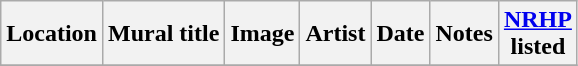<table class="wikitable sortable">
<tr>
<th>Location</th>
<th>Mural title</th>
<th>Image</th>
<th>Artist</th>
<th>Date</th>
<th>Notes</th>
<th><a href='#'>NRHP</a><br>listed</th>
</tr>
<tr>
</tr>
</table>
